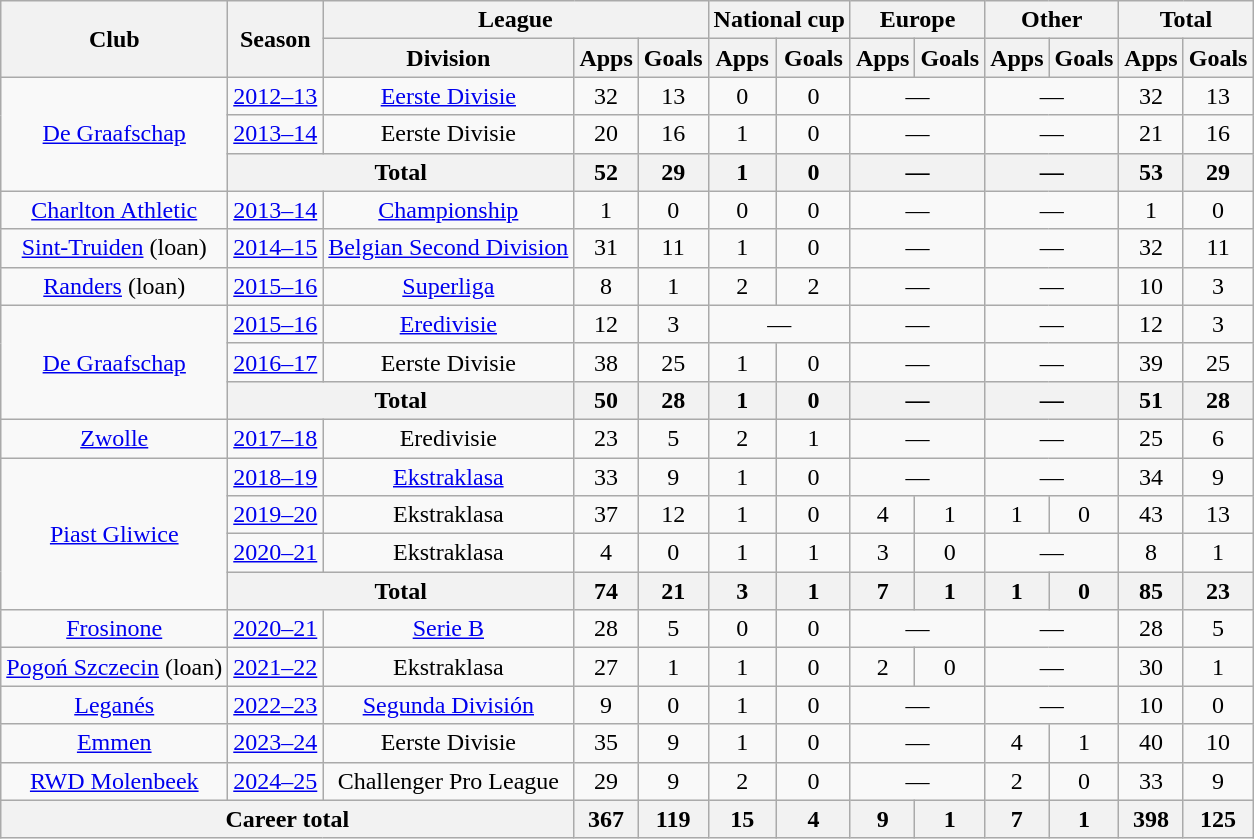<table class="wikitable" style="text-align: center;">
<tr>
<th rowspan=2>Club</th>
<th rowspan=2>Season</th>
<th colspan=3>League</th>
<th colspan=2>National cup</th>
<th colspan=2>Europe</th>
<th colspan=2>Other</th>
<th colspan=2>Total</th>
</tr>
<tr>
<th>Division</th>
<th>Apps</th>
<th>Goals</th>
<th>Apps</th>
<th>Goals</th>
<th>Apps</th>
<th>Goals</th>
<th>Apps</th>
<th>Goals</th>
<th>Apps</th>
<th>Goals</th>
</tr>
<tr>
<td rowspan=3><a href='#'>De Graafschap</a></td>
<td><a href='#'>2012–13</a></td>
<td><a href='#'>Eerste Divisie</a></td>
<td>32</td>
<td>13</td>
<td>0</td>
<td>0</td>
<td colspan="2">—</td>
<td colspan="2">—</td>
<td>32</td>
<td>13</td>
</tr>
<tr>
<td><a href='#'>2013–14</a></td>
<td>Eerste Divisie</td>
<td>20</td>
<td>16</td>
<td>1</td>
<td>0</td>
<td colspan="2">—</td>
<td colspan="2">—</td>
<td>21</td>
<td>16</td>
</tr>
<tr>
<th colspan="2">Total</th>
<th>52</th>
<th>29</th>
<th>1</th>
<th>0</th>
<th colspan="2">—</th>
<th colspan="2">—</th>
<th>53</th>
<th>29</th>
</tr>
<tr>
<td><a href='#'>Charlton Athletic</a></td>
<td><a href='#'>2013–14</a></td>
<td><a href='#'>Championship</a></td>
<td>1</td>
<td>0</td>
<td>0</td>
<td>0</td>
<td colspan="2">—</td>
<td colspan="2">—</td>
<td>1</td>
<td>0</td>
</tr>
<tr>
<td><a href='#'>Sint-Truiden</a> (loan)</td>
<td><a href='#'>2014–15</a></td>
<td><a href='#'>Belgian Second Division</a></td>
<td>31</td>
<td>11</td>
<td>1</td>
<td>0</td>
<td colspan="2">—</td>
<td colspan="2">—</td>
<td>32</td>
<td>11</td>
</tr>
<tr>
<td><a href='#'>Randers</a> (loan)</td>
<td><a href='#'>2015–16</a></td>
<td><a href='#'>Superliga</a></td>
<td>8</td>
<td>1</td>
<td>2</td>
<td>2</td>
<td colspan="2">—</td>
<td colspan="2">—</td>
<td>10</td>
<td>3</td>
</tr>
<tr>
<td rowspan=3><a href='#'>De Graafschap</a></td>
<td><a href='#'>2015–16</a></td>
<td><a href='#'>Eredivisie</a></td>
<td>12</td>
<td>3</td>
<td colspan="2">—</td>
<td colspan="2">—</td>
<td colspan="2">—</td>
<td>12</td>
<td>3</td>
</tr>
<tr>
<td><a href='#'>2016–17</a></td>
<td>Eerste Divisie</td>
<td>38</td>
<td>25</td>
<td>1</td>
<td>0</td>
<td colspan="2">—</td>
<td colspan="2">—</td>
<td>39</td>
<td>25</td>
</tr>
<tr>
<th colspan="2">Total</th>
<th>50</th>
<th>28</th>
<th>1</th>
<th>0</th>
<th colspan="2">—</th>
<th colspan="2">—</th>
<th>51</th>
<th>28</th>
</tr>
<tr>
<td><a href='#'>Zwolle</a></td>
<td><a href='#'>2017–18</a></td>
<td>Eredivisie</td>
<td>23</td>
<td>5</td>
<td>2</td>
<td>1</td>
<td colspan="2">—</td>
<td colspan="2">—</td>
<td>25</td>
<td>6</td>
</tr>
<tr>
<td rowspan=4><a href='#'>Piast Gliwice</a></td>
<td><a href='#'>2018–19</a></td>
<td><a href='#'>Ekstraklasa</a></td>
<td>33</td>
<td>9</td>
<td>1</td>
<td>0</td>
<td colspan="2">—</td>
<td colspan="2">—</td>
<td>34</td>
<td>9</td>
</tr>
<tr>
<td><a href='#'>2019–20</a></td>
<td>Ekstraklasa</td>
<td>37</td>
<td>12</td>
<td>1</td>
<td>0</td>
<td>4</td>
<td>1</td>
<td>1</td>
<td>0</td>
<td>43</td>
<td>13</td>
</tr>
<tr>
<td><a href='#'>2020–21</a></td>
<td>Ekstraklasa</td>
<td>4</td>
<td>0</td>
<td>1</td>
<td>1</td>
<td>3</td>
<td>0</td>
<td colspan="2">—</td>
<td>8</td>
<td>1</td>
</tr>
<tr>
<th colspan="2">Total</th>
<th>74</th>
<th>21</th>
<th>3</th>
<th>1</th>
<th>7</th>
<th>1</th>
<th>1</th>
<th>0</th>
<th>85</th>
<th>23</th>
</tr>
<tr>
<td><a href='#'>Frosinone</a></td>
<td><a href='#'>2020–21</a></td>
<td><a href='#'>Serie B</a></td>
<td>28</td>
<td>5</td>
<td>0</td>
<td>0</td>
<td colspan="2">—</td>
<td colspan="2">—</td>
<td>28</td>
<td>5</td>
</tr>
<tr>
<td><a href='#'>Pogoń Szczecin</a> (loan)</td>
<td><a href='#'>2021–22</a></td>
<td>Ekstraklasa</td>
<td>27</td>
<td>1</td>
<td>1</td>
<td>0</td>
<td>2</td>
<td>0</td>
<td colspan="2">—</td>
<td>30</td>
<td>1</td>
</tr>
<tr>
<td><a href='#'>Leganés</a></td>
<td><a href='#'>2022–23</a></td>
<td><a href='#'>Segunda División</a></td>
<td>9</td>
<td>0</td>
<td>1</td>
<td>0</td>
<td colspan="2">—</td>
<td colspan="2">—</td>
<td>10</td>
<td>0</td>
</tr>
<tr>
<td><a href='#'>Emmen</a></td>
<td><a href='#'>2023–24</a></td>
<td>Eerste Divisie</td>
<td>35</td>
<td>9</td>
<td>1</td>
<td>0</td>
<td colspan="2">—</td>
<td>4</td>
<td>1</td>
<td>40</td>
<td>10</td>
</tr>
<tr>
<td><a href='#'>RWD Molenbeek</a></td>
<td><a href='#'>2024–25</a></td>
<td>Challenger Pro League</td>
<td>29</td>
<td>9</td>
<td>2</td>
<td>0</td>
<td colspan="2">—</td>
<td>2</td>
<td>0</td>
<td>33</td>
<td>9</td>
</tr>
<tr>
<th colspan="3">Career total</th>
<th>367</th>
<th>119</th>
<th>15</th>
<th>4</th>
<th>9</th>
<th>1</th>
<th>7</th>
<th>1</th>
<th>398</th>
<th>125</th>
</tr>
</table>
